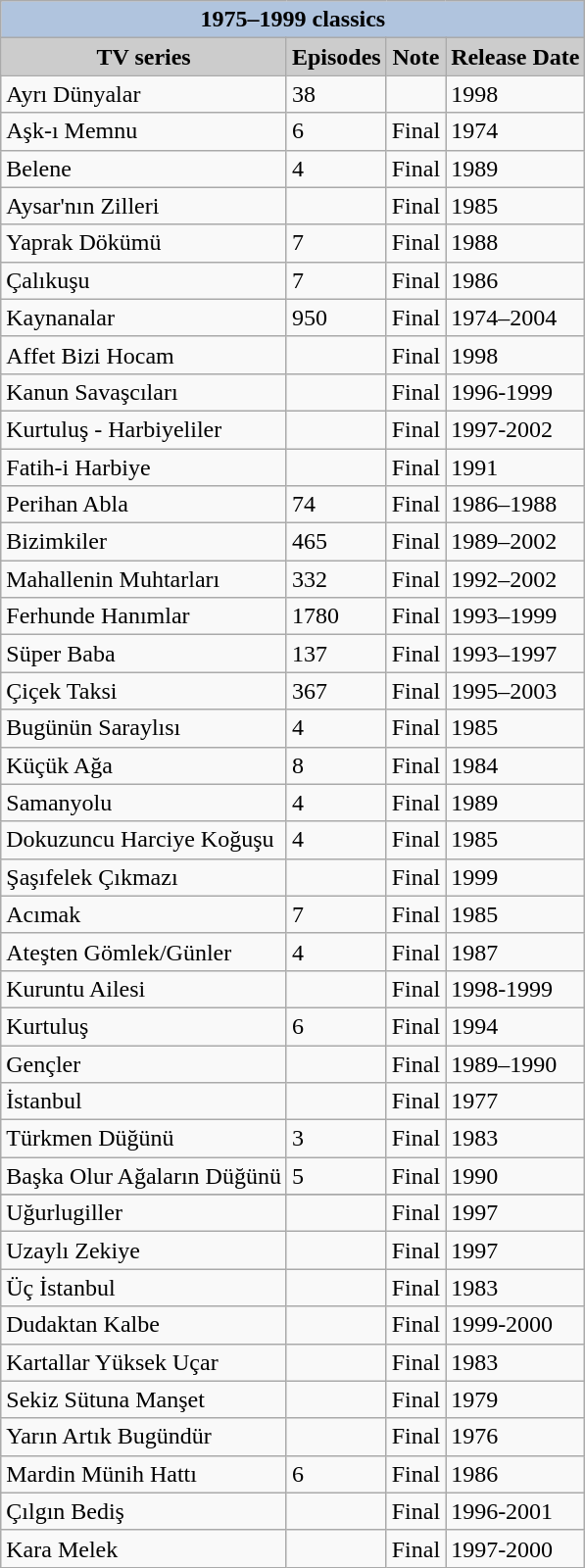<table class="wikitable sortable">
<tr>
<th colspan="4" style="background-color:LightSteelBlue">1975–1999 classics</th>
</tr>
<tr>
<th style="background-color:#CCCCCC">TV series</th>
<th style="background-color:#CCCCCC">Episodes</th>
<th style="background-color:#CCCCCC">Note</th>
<th style="background-color:#CCCCCC">Release Date</th>
</tr>
<tr>
<td>Ayrı Dünyalar</td>
<td>38</td>
<td></td>
<td>1998</td>
</tr>
<tr>
<td>Aşk-ı Memnu</td>
<td>6</td>
<td>Final</td>
<td>1974</td>
</tr>
<tr>
<td>Belene</td>
<td>4</td>
<td>Final</td>
<td>1989</td>
</tr>
<tr>
<td>Aysar'nın Zilleri</td>
<td></td>
<td>Final</td>
<td>1985</td>
</tr>
<tr>
<td>Yaprak Dökümü</td>
<td>7</td>
<td>Final</td>
<td>1988</td>
</tr>
<tr>
<td>Çalıkuşu</td>
<td>7</td>
<td>Final</td>
<td>1986</td>
</tr>
<tr>
<td>Kaynanalar</td>
<td>950</td>
<td>Final</td>
<td>1974–2004</td>
</tr>
<tr>
<td>Affet Bizi Hocam</td>
<td></td>
<td>Final</td>
<td>1998</td>
</tr>
<tr>
<td>Kanun Savaşcıları</td>
<td></td>
<td>Final</td>
<td>1996-1999</td>
</tr>
<tr>
<td>Kurtuluş - Harbiyeliler</td>
<td></td>
<td>Final</td>
<td>1997-2002</td>
</tr>
<tr>
<td>Fatih-i Harbiye</td>
<td></td>
<td>Final</td>
<td>1991</td>
</tr>
<tr>
<td>Perihan Abla</td>
<td>74</td>
<td>Final</td>
<td>1986–1988</td>
</tr>
<tr>
<td>Bizimkiler</td>
<td>465</td>
<td>Final</td>
<td>1989–2002</td>
</tr>
<tr>
<td>Mahallenin Muhtarları</td>
<td>332</td>
<td>Final</td>
<td>1992–2002</td>
</tr>
<tr>
<td>Ferhunde Hanımlar</td>
<td>1780</td>
<td>Final</td>
<td>1993–1999</td>
</tr>
<tr>
<td>Süper Baba</td>
<td>137</td>
<td>Final</td>
<td>1993–1997</td>
</tr>
<tr>
<td>Çiçek Taksi</td>
<td>367</td>
<td>Final</td>
<td>1995–2003</td>
</tr>
<tr>
<td>Bugünün Saraylısı</td>
<td>4</td>
<td>Final</td>
<td>1985</td>
</tr>
<tr>
<td>Küçük Ağa</td>
<td>8</td>
<td>Final</td>
<td>1984</td>
</tr>
<tr>
<td>Samanyolu</td>
<td>4</td>
<td>Final</td>
<td>1989</td>
</tr>
<tr>
<td>Dokuzuncu Harciye Koğuşu</td>
<td>4</td>
<td>Final</td>
<td>1985</td>
</tr>
<tr>
<td>Şaşıfelek Çıkmazı</td>
<td></td>
<td>Final</td>
<td>1999</td>
</tr>
<tr>
<td>Acımak</td>
<td>7</td>
<td>Final</td>
<td>1985</td>
</tr>
<tr>
<td>Ateşten Gömlek/Günler</td>
<td>4</td>
<td>Final</td>
<td>1987</td>
</tr>
<tr>
<td>Kuruntu Ailesi</td>
<td></td>
<td>Final</td>
<td>1998-1999</td>
</tr>
<tr>
<td>Kurtuluş</td>
<td>6</td>
<td>Final</td>
<td>1994</td>
</tr>
<tr>
<td>Gençler</td>
<td></td>
<td>Final</td>
<td>1989–1990</td>
</tr>
<tr>
<td>İstanbul</td>
<td></td>
<td>Final</td>
<td>1977</td>
</tr>
<tr>
<td>Türkmen Düğünü</td>
<td>3</td>
<td>Final</td>
<td>1983</td>
</tr>
<tr>
<td>Başka Olur Ağaların Düğünü</td>
<td>5</td>
<td>Final</td>
<td>1990</td>
</tr>
<tr>
</tr>
<tr>
<td>Uğurlugiller</td>
<td></td>
<td>Final</td>
<td>1997</td>
</tr>
<tr>
<td>Uzaylı Zekiye</td>
<td></td>
<td>Final</td>
<td>1997</td>
</tr>
<tr>
<td>Üç İstanbul</td>
<td></td>
<td>Final</td>
<td>1983</td>
</tr>
<tr>
<td>Dudaktan Kalbe</td>
<td></td>
<td>Final</td>
<td>1999-2000</td>
</tr>
<tr>
<td>Kartallar Yüksek Uçar</td>
<td></td>
<td>Final</td>
<td>1983</td>
</tr>
<tr>
<td>Sekiz Sütuna Manşet</td>
<td></td>
<td>Final</td>
<td>1979</td>
</tr>
<tr>
<td>Yarın Artık Bugündür</td>
<td></td>
<td>Final</td>
<td>1976</td>
</tr>
<tr>
<td>Mardin Münih Hattı</td>
<td>6</td>
<td>Final</td>
<td>1986</td>
</tr>
<tr>
<td>Çılgın Bediş</td>
<td></td>
<td>Final</td>
<td>1996-2001</td>
</tr>
<tr>
<td>Kara Melek</td>
<td></td>
<td>Final</td>
<td>1997-2000</td>
</tr>
</table>
